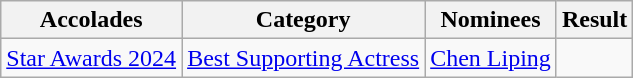<table class="wikitable sortable">
<tr>
<th>Accolades</th>
<th>Category</th>
<th>Nominees</th>
<th>Result</th>
</tr>
<tr>
<td rowspan="1"><a href='#'>Star Awards 2024</a></td>
<td><a href='#'>Best Supporting Actress</a></td>
<td><a href='#'>Chen Liping</a></td>
<td></td>
</tr>
</table>
